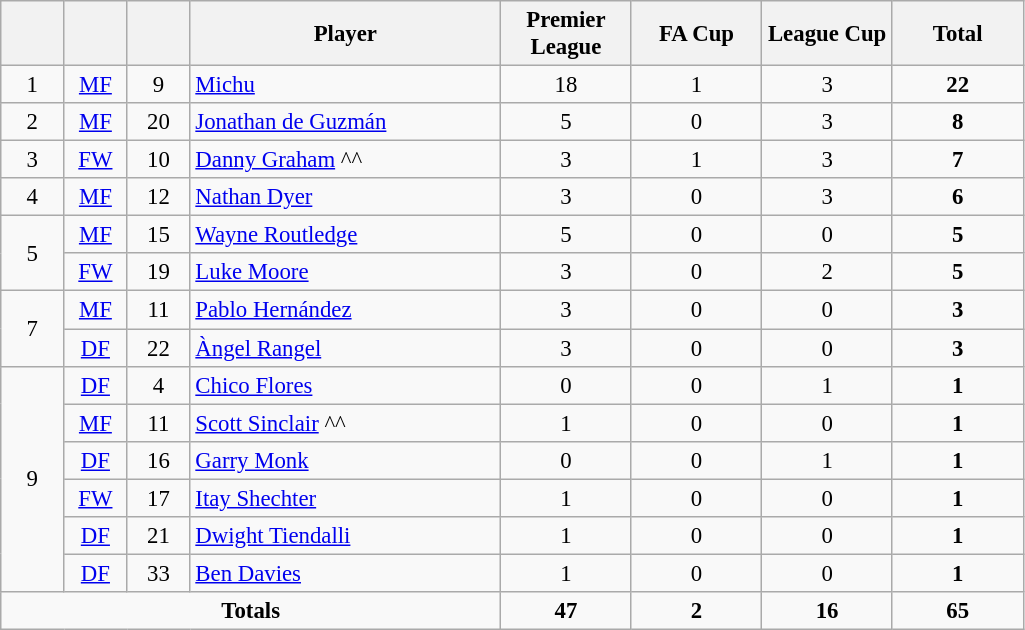<table class="wikitable" style="font-size: 95%; text-align: center;">
<tr>
<th width=35></th>
<th width=35></th>
<th width=35></th>
<th width=200>Player</th>
<th width=80>Premier League</th>
<th width=80>FA Cup</th>
<th width=80>League Cup</th>
<th width=80>Total</th>
</tr>
<tr>
<td>1</td>
<td><a href='#'>MF</a></td>
<td>9</td>
<td align=left> <a href='#'>Michu</a></td>
<td>18</td>
<td>1</td>
<td>3</td>
<td><strong>22</strong></td>
</tr>
<tr>
<td>2</td>
<td><a href='#'>MF</a></td>
<td>20</td>
<td align=left> <a href='#'>Jonathan de Guzmán</a></td>
<td>5</td>
<td>0</td>
<td>3</td>
<td><strong>8</strong></td>
</tr>
<tr>
<td>3</td>
<td><a href='#'>FW</a></td>
<td>10</td>
<td align=left> <a href='#'>Danny Graham</a> ^^</td>
<td>3</td>
<td>1</td>
<td>3</td>
<td><strong>7</strong></td>
</tr>
<tr>
<td>4</td>
<td><a href='#'>MF</a></td>
<td>12</td>
<td align=left> <a href='#'>Nathan Dyer</a></td>
<td>3</td>
<td>0</td>
<td>3</td>
<td><strong>6</strong></td>
</tr>
<tr>
<td rowspan=2>5</td>
<td><a href='#'>MF</a></td>
<td>15</td>
<td align=left> <a href='#'>Wayne Routledge</a></td>
<td>5</td>
<td>0</td>
<td>0</td>
<td><strong>5</strong></td>
</tr>
<tr>
<td><a href='#'>FW</a></td>
<td>19</td>
<td align=left> <a href='#'>Luke Moore</a></td>
<td>3</td>
<td>0</td>
<td>2</td>
<td><strong>5</strong></td>
</tr>
<tr>
<td rowspan=2>7</td>
<td><a href='#'>MF</a></td>
<td>11</td>
<td align=left> <a href='#'>Pablo Hernández</a></td>
<td>3</td>
<td>0</td>
<td>0</td>
<td><strong>3</strong></td>
</tr>
<tr>
<td><a href='#'>DF</a></td>
<td>22</td>
<td align=left> <a href='#'>Àngel Rangel</a></td>
<td>3</td>
<td>0</td>
<td>0</td>
<td><strong>3</strong></td>
</tr>
<tr>
<td rowspan=6>9</td>
<td><a href='#'>DF</a></td>
<td>4</td>
<td align=left> <a href='#'>Chico Flores</a></td>
<td>0</td>
<td>0</td>
<td>1</td>
<td><strong>1</strong></td>
</tr>
<tr>
<td><a href='#'>MF</a></td>
<td>11</td>
<td align=left> <a href='#'>Scott Sinclair</a> ^^</td>
<td>1</td>
<td>0</td>
<td>0</td>
<td><strong>1</strong></td>
</tr>
<tr>
<td><a href='#'>DF</a></td>
<td>16</td>
<td align=left> <a href='#'>Garry Monk</a></td>
<td>0</td>
<td>0</td>
<td>1</td>
<td><strong>1</strong></td>
</tr>
<tr>
<td><a href='#'>FW</a></td>
<td>17</td>
<td align=left> <a href='#'>Itay Shechter</a></td>
<td>1</td>
<td>0</td>
<td>0</td>
<td><strong>1</strong></td>
</tr>
<tr>
<td><a href='#'>DF</a></td>
<td>21</td>
<td align=left> <a href='#'>Dwight Tiendalli</a></td>
<td>1</td>
<td>0</td>
<td>0</td>
<td><strong>1</strong></td>
</tr>
<tr>
<td><a href='#'>DF</a></td>
<td>33</td>
<td align=left> <a href='#'>Ben Davies</a></td>
<td>1</td>
<td>0</td>
<td>0</td>
<td><strong>1</strong></td>
</tr>
<tr>
<td colspan="4"><strong>Totals</strong></td>
<td><strong>47</strong></td>
<td><strong>2</strong></td>
<td><strong>16</strong></td>
<td><strong>65</strong></td>
</tr>
</table>
